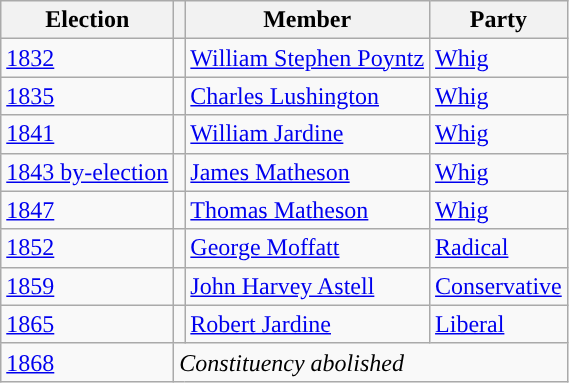<table class="wikitable">
<tr>
<th>Election</th>
<th></th>
<th>Member</th>
<th>Party</th>
</tr>
<tr>
<td><a href='#'>1832</a></td>
<td style="color:inherit;background-color: "></td>
<td><a href='#'>William Stephen Poyntz</a></td>
<td><a href='#'>Whig</a></td>
</tr>
<tr>
<td><a href='#'>1835</a></td>
<td style="color:inherit;background-color: "></td>
<td><a href='#'>Charles Lushington</a></td>
<td><a href='#'>Whig</a></td>
</tr>
<tr>
<td><a href='#'>1841</a></td>
<td style="color:inherit;background-color: "></td>
<td><a href='#'>William Jardine</a></td>
<td><a href='#'>Whig</a></td>
</tr>
<tr>
<td><a href='#'>1843 by-election</a></td>
<td style="color:inherit;background-color: "></td>
<td><a href='#'>James Matheson</a></td>
<td><a href='#'>Whig</a></td>
</tr>
<tr>
<td><a href='#'>1847</a></td>
<td style="color:inherit;background-color: "></td>
<td><a href='#'>Thomas Matheson</a></td>
<td><a href='#'>Whig</a></td>
</tr>
<tr>
<td><a href='#'>1852</a></td>
<td style="color:inherit;background-color: "></td>
<td><a href='#'>George Moffatt</a></td>
<td><a href='#'>Radical</a></td>
</tr>
<tr>
<td><a href='#'>1859</a></td>
<td style="color:inherit;background-color: "></td>
<td><a href='#'>John Harvey Astell</a></td>
<td><a href='#'>Conservative</a></td>
</tr>
<tr>
<td><a href='#'>1865</a></td>
<td style="color:inherit;background-color: "></td>
<td><a href='#'>Robert Jardine</a></td>
<td><a href='#'>Liberal</a></td>
</tr>
<tr>
<td><a href='#'>1868</a></td>
<td colspan="3"><em>Constituency abolished</em></td>
</tr>
</table>
